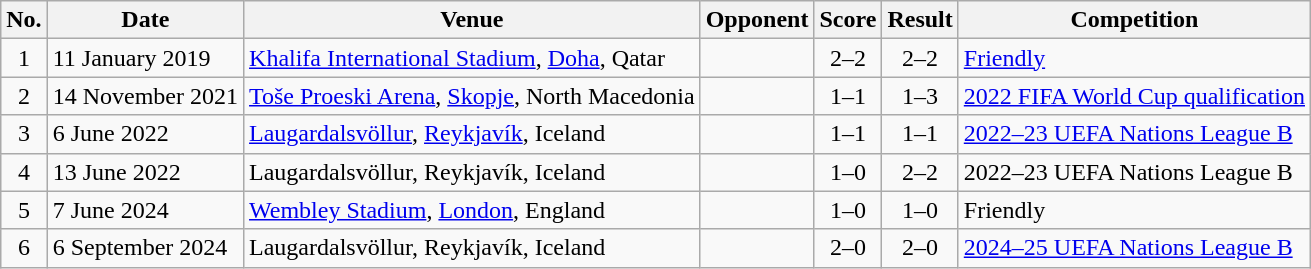<table class="wikitable sortable">
<tr>
<th scope="col">No.</th>
<th scope="col">Date</th>
<th scope="col">Venue</th>
<th scope="col">Opponent</th>
<th scope="col">Score</th>
<th scope="col">Result</th>
<th scope="col">Competition</th>
</tr>
<tr>
<td align="center">1</td>
<td>11 January 2019</td>
<td><a href='#'>Khalifa International Stadium</a>, <a href='#'>Doha</a>, Qatar</td>
<td></td>
<td align="center">2–2</td>
<td align="center">2–2</td>
<td><a href='#'>Friendly</a></td>
</tr>
<tr>
<td align="center">2</td>
<td>14 November 2021</td>
<td><a href='#'>Toše Proeski Arena</a>, <a href='#'>Skopje</a>, North Macedonia</td>
<td></td>
<td align="center">1–1</td>
<td align="center">1–3</td>
<td><a href='#'>2022 FIFA World Cup qualification</a></td>
</tr>
<tr>
<td align="center">3</td>
<td>6 June 2022</td>
<td><a href='#'>Laugardalsvöllur</a>, <a href='#'>Reykjavík</a>, Iceland</td>
<td></td>
<td align="center">1–1</td>
<td align="center">1–1</td>
<td><a href='#'>2022–23 UEFA Nations League B</a></td>
</tr>
<tr>
<td align="center">4</td>
<td>13 June 2022</td>
<td>Laugardalsvöllur, Reykjavík, Iceland</td>
<td></td>
<td align="center">1–0</td>
<td align="center">2–2</td>
<td>2022–23 UEFA Nations League B</td>
</tr>
<tr>
<td align="center">5</td>
<td>7 June 2024</td>
<td><a href='#'>Wembley Stadium</a>, <a href='#'>London</a>, England</td>
<td></td>
<td align="center">1–0</td>
<td align="center">1–0</td>
<td>Friendly</td>
</tr>
<tr>
<td align="center">6</td>
<td>6 September 2024</td>
<td>Laugardalsvöllur, Reykjavík, Iceland</td>
<td></td>
<td align="center">2–0</td>
<td align="center">2–0</td>
<td><a href='#'>2024–25 UEFA Nations League B</a></td>
</tr>
</table>
